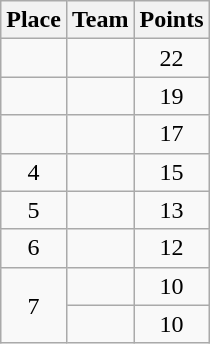<table class="wikitable" style="text-align:center; padding-bottom:0;">
<tr>
<th>Place</th>
<th style="text-align:left;">Team</th>
<th>Points</th>
</tr>
<tr>
<td></td>
<td align=left></td>
<td>22</td>
</tr>
<tr>
<td></td>
<td align=left></td>
<td>19</td>
</tr>
<tr>
<td></td>
<td align=left></td>
<td>17</td>
</tr>
<tr>
<td>4</td>
<td align=left></td>
<td>15</td>
</tr>
<tr>
<td>5</td>
<td align=left></td>
<td>13</td>
</tr>
<tr>
<td>6</td>
<td align=left></td>
<td>12</td>
</tr>
<tr>
<td rowspan=2>7</td>
<td align=left></td>
<td>10</td>
</tr>
<tr>
<td align=left></td>
<td>10</td>
</tr>
</table>
